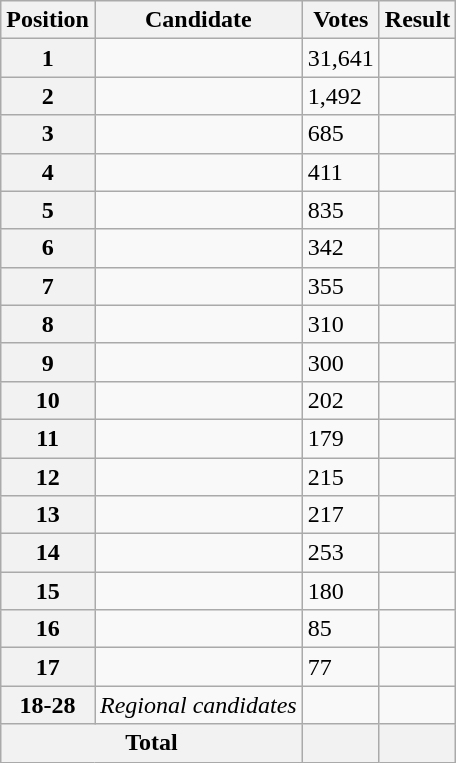<table class="wikitable sortable col3right">
<tr>
<th scope="col">Position</th>
<th scope="col">Candidate</th>
<th scope="col">Votes</th>
<th scope="col">Result</th>
</tr>
<tr>
<th scope="row">1</th>
<td></td>
<td>31,641</td>
<td></td>
</tr>
<tr>
<th scope="row">2</th>
<td></td>
<td>1,492</td>
<td></td>
</tr>
<tr>
<th scope="row">3</th>
<td></td>
<td>685</td>
<td></td>
</tr>
<tr>
<th scope="row">4</th>
<td></td>
<td>411</td>
<td></td>
</tr>
<tr>
<th scope="row">5</th>
<td></td>
<td>835</td>
<td></td>
</tr>
<tr>
<th scope="row">6</th>
<td></td>
<td>342</td>
<td></td>
</tr>
<tr>
<th scope="row">7</th>
<td></td>
<td>355</td>
<td></td>
</tr>
<tr>
<th scope="row">8</th>
<td></td>
<td>310</td>
<td></td>
</tr>
<tr>
<th scope="row">9</th>
<td></td>
<td>300</td>
<td></td>
</tr>
<tr>
<th scope="row">10</th>
<td></td>
<td>202</td>
<td></td>
</tr>
<tr>
<th scope="row">11</th>
<td></td>
<td>179</td>
<td></td>
</tr>
<tr>
<th scope="row">12</th>
<td></td>
<td>215</td>
<td></td>
</tr>
<tr>
<th scope="row">13</th>
<td></td>
<td>217</td>
<td></td>
</tr>
<tr>
<th scope="row">14</th>
<td></td>
<td>253</td>
<td></td>
</tr>
<tr>
<th scope="row">15</th>
<td></td>
<td>180</td>
<td></td>
</tr>
<tr>
<th scope="row">16</th>
<td></td>
<td>85</td>
<td></td>
</tr>
<tr>
<th scope="row">17</th>
<td></td>
<td>77</td>
<td></td>
</tr>
<tr>
<th scope="row">18-28</th>
<td><em>Regional candidates</em></td>
<td></td>
<td></td>
</tr>
<tr class="sortbottom">
<th scope="row" colspan="2">Total</th>
<th></th>
<th></th>
</tr>
</table>
